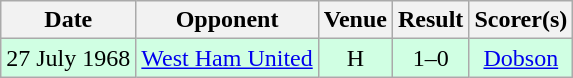<table class="wikitable sortable" style="text-align:center;">
<tr>
<th>Date</th>
<th>Opponent</th>
<th>Venue</th>
<th>Result</th>
<th>Scorer(s)</th>
</tr>
<tr style="background:#d0ffe3;">
<td>27 July 1968</td>
<td><a href='#'>West Ham United</a></td>
<td>H</td>
<td>1–0</td>
<td><a href='#'>Dobson</a></td>
</tr>
</table>
